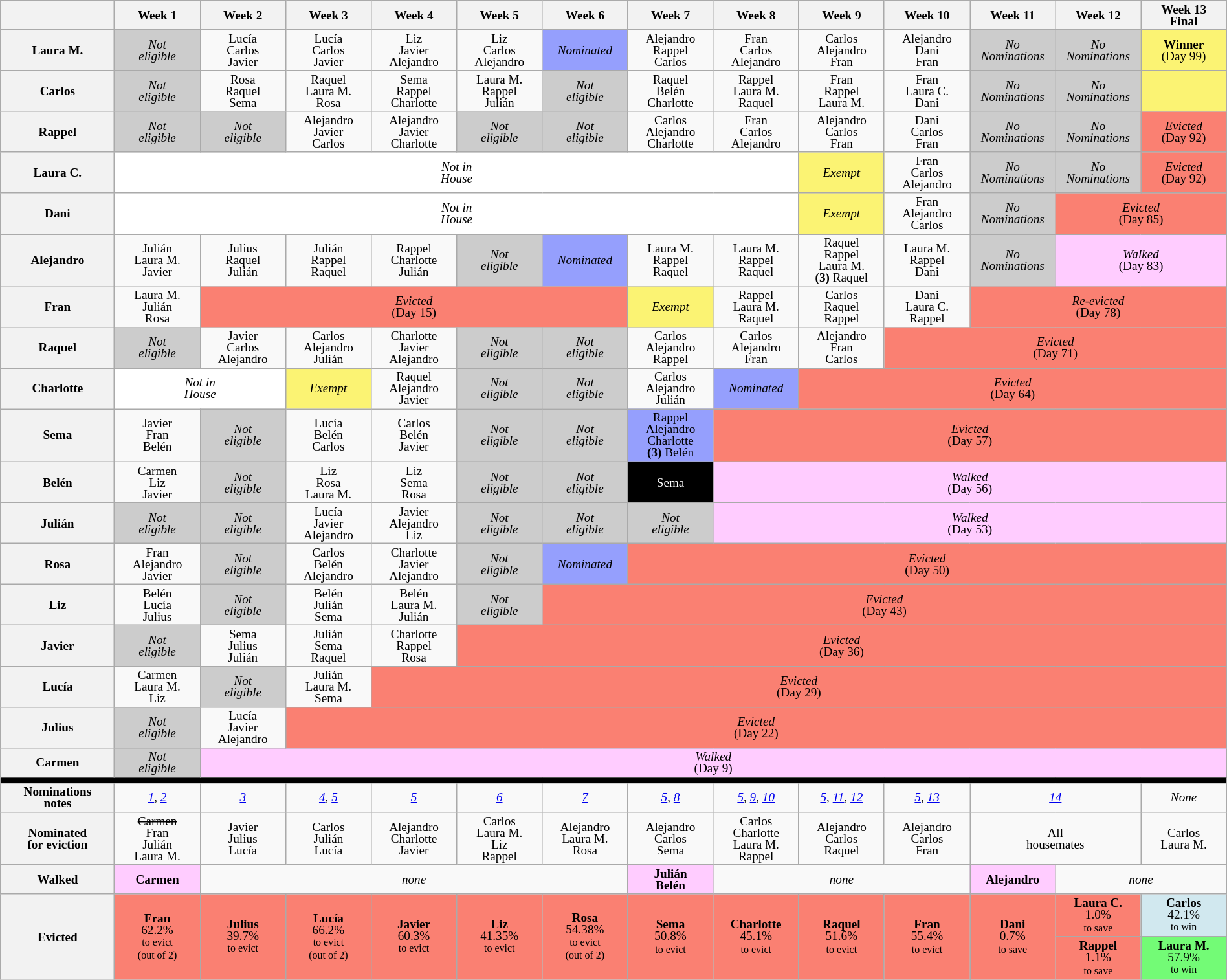<table class="wikitable" style="text-align:center; width: 100%; font-size:80%; line-height:12px">
<tr>
<th style="width:8%"></th>
<th style="width:6%">Week 1</th>
<th style="width:6%">Week 2</th>
<th style="width:6%">Week 3</th>
<th style="width:6%">Week 4</th>
<th style="width:6%">Week 5</th>
<th style="width:6%">Week 6</th>
<th style="width:6%">Week 7</th>
<th style="width:6%">Week 8</th>
<th style="width:6%">Week 9</th>
<th style="width:6%">Week 10</th>
<th style="width:6%">Week 11</th>
<th style="width:6%">Week 12</th>
<th style="width:6%">Week 13<br>Final</th>
</tr>
<tr>
<th>Laura M.</th>
<td style="background:#CCC"><em>Not<br>eligible</em></td>
<td>Lucía<br>Carlos<br>Javier</td>
<td>Lucía<br>Carlos<br>Javier</td>
<td>Liz<br>Javier<br>Alejandro</td>
<td>Liz<br>Carlos<br>Alejandro</td>
<td style="background:#959ffd"><em>Nominated</em></td>
<td>Alejandro<br>Rappel<br>Carlos</td>
<td>Fran<br>Carlos<br>Alejandro</td>
<td>Carlos<br>Alejandro<br>Fran</td>
<td>Alejandro<br>Dani<br>Fran</td>
<td style="background:#CCCCCC"><em>No<br>Nominations</em></td>
<td style="background:#CCCCCC"><em>No<br>Nominations</em></td>
<td style="background:#FBF373;"><strong>Winner</strong><br>(Day 99)</td>
</tr>
<tr>
<th>Carlos</th>
<td style="background:#CCC"><em>Not<br>eligible</em></td>
<td>Rosa<br>Raquel<br>Sema</td>
<td>Raquel<br>Laura M.<br>Rosa</td>
<td>Sema<br>Rappel<br>Charlotte</td>
<td>Laura M.<br>Rappel<br>Julián</td>
<td style="background:#CCC"><em>Not<br>eligible</em></td>
<td>Raquel<br>Belén<br>Charlotte</td>
<td>Rappel<br>Laura M.<br>Raquel</td>
<td>Fran<br>Rappel<br>Laura M.</td>
<td>Fran<br>Laura C.<br>Dani</td>
<td style="background:#CCCCCC"><em>No<br>Nominations</em></td>
<td style="background:#CCCCCC"><em>No<br>Nominations</em></td>
<td style="background:#FBF373;"></td>
</tr>
<tr>
<th>Rappel</th>
<td style="background:#CCC"><em>Not<br>eligible</em></td>
<td style="background:#CCC"><em>Not<br>eligible</em></td>
<td>Alejandro<br>Javier<br>Carlos</td>
<td>Alejandro<br>Javier<br>Charlotte</td>
<td style="background:#CCC"><em>Not<br>eligible</em></td>
<td style="background:#CCC"><em>Not<br>eligible</em></td>
<td>Carlos<br>Alejandro<br>Charlotte</td>
<td>Fran<br>Carlos<br>Alejandro</td>
<td>Alejandro<br>Carlos<br>Fran</td>
<td>Dani<br>Carlos<br>Fran</td>
<td style="background:#CCCCCC"><em>No<br>Nominations</em></td>
<td style="background:#CCCCCC"><em>No<br>Nominations</em></td>
<td style="background:salmon"><em>Evicted</em><br>(Day 92)</td>
</tr>
<tr>
<th>Laura C.</th>
<td style="background:white" colspan="8"><em>Not in<br>House</em></td>
<td style="background:#FBF373;"><em>Exempt</em></td>
<td>Fran<br>Carlos<br>Alejandro</td>
<td style="background:#CCCCCC"><em>No<br>Nominations</em></td>
<td style="background:#CCCCCC"><em>No<br>Nominations</em></td>
<td style="background:salmon"><em>Evicted</em><br>(Day 92)</td>
</tr>
<tr>
<th>Dani</th>
<td style="background:white" colspan="8"><em>Not in<br>House</em></td>
<td style="background:#FBF373;"><em>Exempt</em></td>
<td>Fran<br>Alejandro<br>Carlos</td>
<td style="background:#CCCCCC"><em>No<br>Nominations</em></td>
<td colspan="2" style="background:salmon"><em>Evicted</em><br>(Day 85)</td>
</tr>
<tr>
<th>Alejandro</th>
<td>Julián<br>Laura M.<br>Javier</td>
<td>Julius<br>Raquel<br>Julián</td>
<td>Julián<br>Rappel<br>Raquel</td>
<td>Rappel<br>Charlotte<br>Julián</td>
<td style="background:#CCC"><em>Not<br>eligible</em></td>
<td style="background:#959ffd"><em>Nominated</em></td>
<td>Laura M.<br>Rappel<br>Raquel</td>
<td>Laura M.<br>Rappel<br>Raquel</td>
<td>Raquel<br>Rappel<br>Laura M.<br><strong>(3)</strong> Raquel</td>
<td>Laura M.<br>Rappel<br>Dani</td>
<td style="background:#CCCCCC"><em>No<br>Nominations</em></td>
<td colspan="2" style="background:#ffccff;"><em>Walked</em><br>(Day 83)</td>
</tr>
<tr>
<th>Fran</th>
<td>Laura M.<br>Julián<br>Rosa</td>
<td colspan="5" style="background:salmon"><em>Evicted</em><br>(Day 15)</td>
<td style="background:#FBF373;"><em>Exempt</em></td>
<td>Rappel<br>Laura M.<br>Raquel</td>
<td>Carlos<br>Raquel<br>Rappel</td>
<td>Dani<br>Laura C.<br>Rappel</td>
<td colspan="3" style="background:salmon"><em>Re-evicted</em><br>(Day 78)</td>
</tr>
<tr>
<th>Raquel</th>
<td style="background:#CCC"><em>Not<br>eligible</em></td>
<td>Javier<br>Carlos<br>Alejandro</td>
<td>Carlos<br>Alejandro<br>Julián</td>
<td>Charlotte<br>Javier<br>Alejandro</td>
<td style="background:#CCC"><em>Not<br>eligible</em></td>
<td style="background:#CCC"><em>Not<br>eligible</em></td>
<td>Carlos<br>Alejandro<br>Rappel</td>
<td>Carlos<br>Alejandro<br>Fran</td>
<td>Alejandro<br>Fran<br>Carlos</td>
<td colspan="4" style="background:salmon"><em>Evicted</em><br>(Day 71)</td>
</tr>
<tr>
<th>Charlotte</th>
<td style="background:white" colspan="2"><em>Not in<br>House</em></td>
<td style="background:#FBF373;"><em>Exempt</em></td>
<td>Raquel<br>Alejandro<br>Javier</td>
<td style="background:#CCC"><em>Not<br>eligible</em></td>
<td style="background:#CCC"><em>Not<br>eligible</em></td>
<td>Carlos<br>Alejandro<br>Julián</td>
<td style="background:#959ffd"><em>Nominated</em></td>
<td colspan="5" style="background:salmon"><em>Evicted</em><br>(Day 64)</td>
</tr>
<tr>
<th>Sema</th>
<td>Javier<br>Fran<br>Belén</td>
<td style="background:#CCC"><em>Not<br>eligible</em></td>
<td>Lucía<br>Belén<br>Carlos</td>
<td>Carlos<br>Belén<br>Javier</td>
<td style="background:#CCC"><em>Not<br>eligible</em></td>
<td style="background:#CCC"><em>Not<br>eligible</em></td>
<td style="background:#959ffd">Rappel<br>Alejandro<br>Charlotte<br><strong>(3)</strong> Belén</td>
<td colspan="6" style="background:salmon"><em>Evicted</em><br>(Day 57)</td>
</tr>
<tr>
<th>Belén</th>
<td>Carmen<br>Liz<br>Javier</td>
<td style="background:#CCC"><em>Not<br>eligible</em></td>
<td>Liz<br>Rosa<br>Laura M.</td>
<td>Liz<br>Sema<br>Rosa</td>
<td style="background:#CCC"><em>Not<br>eligible</em></td>
<td style="background:#CCC"><em>Not<br>eligible</em></td>
<td style=background:#000;color:#fff>Sema</td>
<td colspan="6" style="background:#ffccff;"><em>Walked</em><br>(Day 56)</td>
</tr>
<tr>
<th>Julián</th>
<td style="background:#CCC"><em>Not<br>eligible</em></td>
<td style="background:#CCC"><em>Not<br>eligible</em></td>
<td>Lucía<br>Javier<br>Alejandro</td>
<td>Javier<br>Alejandro<br>Liz</td>
<td style="background:#CCC"><em>Not<br>eligible</em></td>
<td style="background:#CCC"><em>Not<br>eligible</em></td>
<td style="background:#CCC"><em>Not<br>eligible</em></td>
<td colspan="6" style="background:#ffccff;"><em>Walked</em><br>(Day 53)</td>
</tr>
<tr>
<th>Rosa</th>
<td>Fran<br>Alejandro<br>Javier</td>
<td style="background:#CCC"><em>Not<br>eligible</em></td>
<td>Carlos<br>Belén<br>Alejandro</td>
<td>Charlotte<br>Javier<br>Alejandro</td>
<td style="background:#CCC"><em>Not<br>eligible</em></td>
<td style="background:#959ffd"><em>Nominated</em></td>
<td colspan="7" style="background:salmon"><em>Evicted</em><br>(Day 50)</td>
</tr>
<tr>
<th>Liz</th>
<td>Belén<br>Lucía<br>Julius</td>
<td style="background:#CCC"><em>Not<br>eligible</em></td>
<td>Belén<br>Julián<br>Sema</td>
<td>Belén<br>Laura M.<br>Julián</td>
<td style="background:#CCC"><em>Not<br>eligible</em></td>
<td colspan="8" style="background:salmon"><em>Evicted</em><br>(Day 43)</td>
</tr>
<tr>
<th>Javier</th>
<td style="background:#CCC"><em>Not<br>eligible</em></td>
<td>Sema<br>Julius<br>Julián</td>
<td>Julián<br>Sema<br>Raquel</td>
<td>Charlotte<br>Rappel<br>Rosa</td>
<td colspan="9" style="background:salmon"><em>Evicted</em><br>(Day 36)</td>
</tr>
<tr>
<th>Lucía</th>
<td>Carmen<br>Laura M.<br>Liz</td>
<td style="background:#CCC"><em>Not<br>eligible</em></td>
<td>Julián<br>Laura M.<br>Sema</td>
<td colspan="10" style="background:salmon"><em>Evicted</em><br>(Day 29)</td>
</tr>
<tr>
<th>Julius</th>
<td style="background:#CCC"><em>Not<br>eligible</em></td>
<td>Lucía<br>Javier<br>Alejandro</td>
<td colspan="11" style="background:salmon"><em>Evicted</em><br>(Day 22)</td>
</tr>
<tr>
<th>Carmen</th>
<td style="background:#CCC"><em>Not<br>eligible</em></td>
<td colspan="12" style="background:#ffccff;"><em>Walked</em><br>(Day 9)</td>
</tr>
<tr>
<th colspan="14" style="background-color: black;"></th>
</tr>
<tr>
<th>Nominations<br>notes</th>
<td><em><a href='#'>1</a></em>, <em><a href='#'>2</a></em></td>
<td><em><a href='#'>3</a></em></td>
<td><em><a href='#'>4</a></em>, <em><a href='#'>5</a></em></td>
<td><em><a href='#'>5</a></em></td>
<td><em><a href='#'>6</a></em></td>
<td><em><a href='#'>7</a></em></td>
<td><em><a href='#'>5</a></em>, <em><a href='#'>8</a></em></td>
<td><em><a href='#'>5</a></em>, <em><a href='#'>9</a></em>, <em><a href='#'>10</a></em></td>
<td><em><a href='#'>5</a></em>, <em><a href='#'>11</a></em>, <em><a href='#'>12</a></em></td>
<td><em><a href='#'>5</a></em>, <em><a href='#'>13</a></em></td>
<td colspan="2"><em><a href='#'>14</a></em></td>
<td><em>None</em></td>
</tr>
<tr>
<th>Nominated<br>for eviction</th>
<td><s>Carmen</s><br>Fran<br>Julián<br>Laura M.</td>
<td>Javier<br>Julius<br>Lucía</td>
<td>Carlos<br>Julián<br>Lucía</td>
<td>Alejandro<br>Charlotte<br>Javier</td>
<td>Carlos<br>Laura M.<br>Liz<br>Rappel</td>
<td>Alejandro<br>Laura M.<br>Rosa</td>
<td>Alejandro<br>Carlos<br>Sema</td>
<td>Carlos<br>Charlotte<br>Laura M.<br>Rappel</td>
<td>Alejandro<br>Carlos<br>Raquel</td>
<td>Alejandro<br>Carlos<br>Fran</td>
<td colspan="2">All<br>housemates</td>
<td>Carlos<br>Laura M.</td>
</tr>
<tr>
<th>Walked</th>
<td style="background:#ffccff"><strong>Carmen</strong></td>
<td colspan=5><em>none</em></td>
<td style="background:#ffccff"><strong>Julián<br>Belén</strong></td>
<td colspan=3><em>none</em></td>
<td style="background:#ffccff"><strong>Alejandro</strong></td>
<td colspan=2><em>none</em></td>
</tr>
<tr>
<th rowspan="2">Evicted</th>
<td rowspan="2" style="background:salmon"><strong>Fran</strong><br>62.2%<br><small>to evict<br>(out of 2)</small></td>
<td rowspan="2" style="background:salmon"><strong>Julius</strong><br>39.7%<br><small>to evict</small></td>
<td rowspan="2" style="background:salmon"><strong>Lucía</strong><br>66.2%<br><small>to evict<br>(out of 2)</small></td>
<td rowspan="2" style="background:salmon"><strong>Javier</strong><br>60.3%<br><small>to evict</small></td>
<td rowspan="2" style="background:salmon"><strong>Liz</strong><br>41.35%<br><small>to evict</small></td>
<td rowspan="2" style="background:salmon"><strong>Rosa</strong><br>54.38%<small><br>to evict<br>(out of 2)</small></td>
<td rowspan="2" style="background:salmon"><strong>Sema</strong><br>50.8%<small><br>to evict</small></td>
<td rowspan="2" style="background:salmon"><strong>Charlotte</strong><br>45.1%<small><br>to evict</small></td>
<td rowspan="2" style="background:salmon"><strong>Raquel</strong><br>51.6%<small><br>to evict</small></td>
<td rowspan="2" style="background:salmon"><strong>Fran</strong><br>55.4%<small><br>to evict</small></td>
<td rowspan="2" style="background:salmon"><strong>Dani</strong><br>0.7%<small><br>to save</small></td>
<td style="background:salmon"><strong>Laura C.</strong><br>1.0%<small><br>to save</small></td>
<td style="background:#D1E8EF"><strong>Carlos</strong><br>42.1%<br><small>to win</small></td>
</tr>
<tr>
<td style="background:salmon"><strong>Rappel</strong><br>1.1%<small><br>to save</small></td>
<td style="background:#73FB76"><strong>Laura M.</strong><br>57.9%<br><small>to win</small></td>
</tr>
</table>
